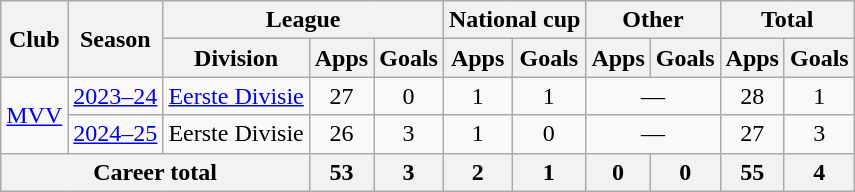<table class="wikitable" style="text-align:center">
<tr>
<th rowspan="2">Club</th>
<th rowspan="2">Season</th>
<th colspan="3">League</th>
<th colspan="2">National cup</th>
<th colspan="2">Other</th>
<th colspan="2">Total</th>
</tr>
<tr>
<th>Division</th>
<th>Apps</th>
<th>Goals</th>
<th>Apps</th>
<th>Goals</th>
<th>Apps</th>
<th>Goals</th>
<th>Apps</th>
<th>Goals</th>
</tr>
<tr>
<td rowspan="2"><a href='#'>MVV</a></td>
<td><a href='#'>2023–24</a></td>
<td><a href='#'>Eerste Divisie</a></td>
<td>27</td>
<td>0</td>
<td>1</td>
<td>1</td>
<td colspan="2">—</td>
<td>28</td>
<td>1</td>
</tr>
<tr>
<td><a href='#'>2024–25</a></td>
<td>Eerste Divisie</td>
<td>26</td>
<td>3</td>
<td>1</td>
<td>0</td>
<td colspan="2">—</td>
<td>27</td>
<td>3</td>
</tr>
<tr>
<th colspan="3">Career total</th>
<th>53</th>
<th>3</th>
<th>2</th>
<th>1</th>
<th>0</th>
<th>0</th>
<th>55</th>
<th>4</th>
</tr>
</table>
